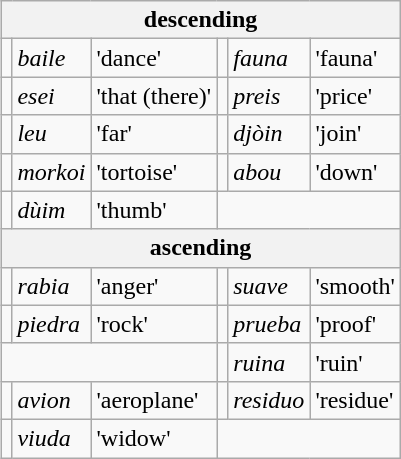<table class="wikitable" style="float: right;">
<tr>
<th colspan="6">descending</th>
</tr>
<tr>
<td></td>
<td><em>baile</em></td>
<td>'dance'</td>
<td></td>
<td><em>fauna</em></td>
<td>'fauna'</td>
</tr>
<tr>
<td></td>
<td><em>esei</em></td>
<td>'that (there)'</td>
<td></td>
<td><em>preis</em></td>
<td>'price'</td>
</tr>
<tr>
<td></td>
<td><em>leu</em></td>
<td>'far'</td>
<td></td>
<td><em>djòin</em></td>
<td>'join'</td>
</tr>
<tr>
<td></td>
<td><em>morkoi</em></td>
<td>'tortoise'</td>
<td></td>
<td><em>abou</em></td>
<td>'down'</td>
</tr>
<tr>
<td></td>
<td><em>dùim</em></td>
<td>'thumb'</td>
<td colspan="3"></td>
</tr>
<tr>
<th colspan="6">ascending</th>
</tr>
<tr>
<td></td>
<td><em>rabia</em></td>
<td>'anger'</td>
<td></td>
<td><em>suave</em></td>
<td>'smooth'</td>
</tr>
<tr>
<td></td>
<td><em>piedra</em></td>
<td>'rock'</td>
<td></td>
<td><em>prueba</em></td>
<td>'proof'</td>
</tr>
<tr>
<td colspan="3"></td>
<td></td>
<td><em>ruina</em></td>
<td>'ruin'</td>
</tr>
<tr>
<td></td>
<td><em>avion</em></td>
<td>'aeroplane'</td>
<td></td>
<td><em>residuo</em></td>
<td>'residue'</td>
</tr>
<tr>
<td></td>
<td><em>viuda</em></td>
<td>'widow'</td>
<td colspan="3"></td>
</tr>
</table>
